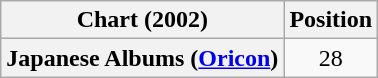<table class="wikitable plainrowheaders" style="text-align:center">
<tr>
<th scope="col">Chart (2002)</th>
<th scope="col">Position</th>
</tr>
<tr>
<th scope="row">Japanese Albums (<a href='#'>Oricon</a>)</th>
<td>28</td>
</tr>
</table>
